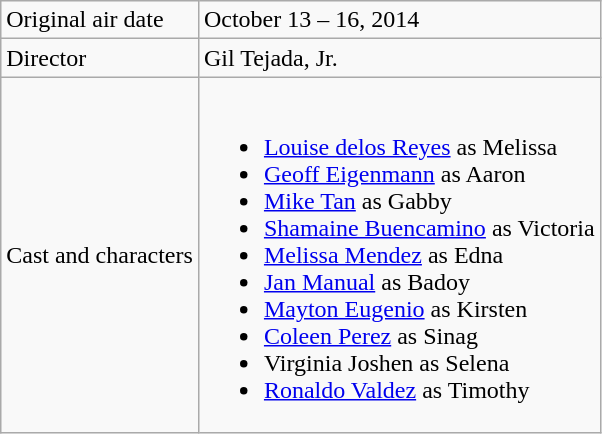<table class="wikitable">
<tr>
<td>Original air date</td>
<td>October 13 – 16, 2014</td>
</tr>
<tr>
<td>Director</td>
<td>Gil Tejada, Jr.</td>
</tr>
<tr>
<td>Cast and characters</td>
<td><br><ul><li><a href='#'>Louise delos Reyes</a> as Melissa</li><li><a href='#'>Geoff Eigenmann</a> as Aaron</li><li><a href='#'>Mike Tan</a> as Gabby</li><li><a href='#'>Shamaine Buencamino</a> as Victoria</li><li><a href='#'>Melissa Mendez</a> as Edna</li><li><a href='#'>Jan Manual</a> as Badoy</li><li><a href='#'>Mayton Eugenio</a> as Kirsten</li><li><a href='#'>Coleen Perez</a> as Sinag</li><li>Virginia Joshen as Selena</li><li><a href='#'>Ronaldo Valdez</a> as Timothy</li></ul></td>
</tr>
</table>
